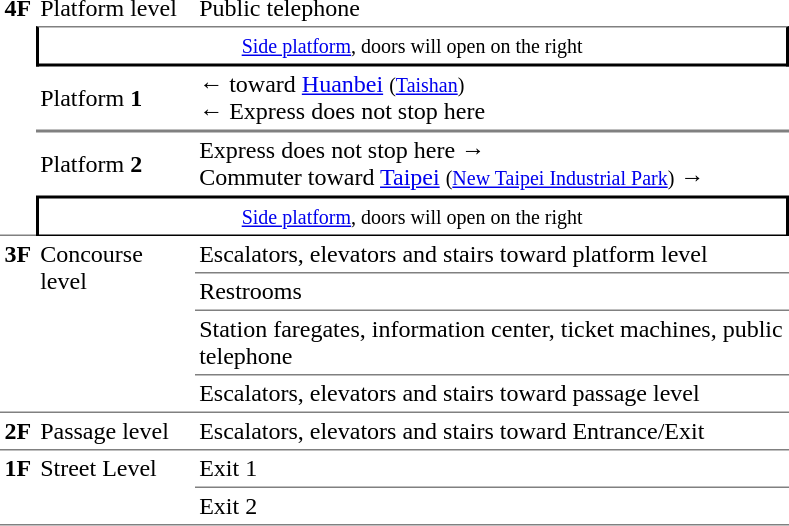<table table border=0 cellspacing=0 cellpadding=3>
<tr>
<td style="border-bottom:solid 1px gray;" rowspan=5 valign=top><strong>4F</strong></td>
<td rowspan=1 valign=top>Platform level</td>
<td>Public telephone</td>
</tr>
<tr>
<td style="border-right:solid 2px black;border-left:solid 2px black;border-bottom:solid 2px black;border-top:solid 1px gray;" colspan=2 align=center><small><a href='#'>Side platform</a>, doors will open on the right</small></td>
</tr>
<tr>
<td style="border-bottom:solid 1px gray;" width=100>Platform <span><strong>1</strong></span></td>
<td style="border-bottom:solid 1px gray;" width=390>←  toward <a href='#'>Huanbei</a> <small>(<a href='#'>Taishan</a>)</small><br>←  Express does not stop here</td>
</tr>
<tr>
<td style="border-top:solid 1px gray;" width=100>Platform <span><strong>2</strong></span></td>
<td style="border-top:solid 1px gray;" width=390> Express does not stop here → <br> Commuter toward <a href='#'>Taipei</a> <small>(<a href='#'>New Taipei Industrial Park</a>)</small> →</td>
</tr>
<tr>
<td style="border-top:solid 2px black;border-right:solid 2px black;border-left:solid 2px black;border-bottom:solid 1px black;" colspan=2 align=center><small><a href='#'>Side platform</a>, doors will open on the right</small></td>
</tr>
<tr>
<td style="border-bottom:solid 1px gray;" valign=top rowspan=4><strong>3F</strong></td>
<td style="border-bottom:solid 1px gray;" valign=top rowspan=4>Concourse level</td>
<td style="border-bottom:solid 1px gray;" valign=top>Escalators, elevators and stairs toward platform level</td>
</tr>
<tr>
<td style="border-bottom:solid 1px gray;" valign=top>Restrooms</td>
</tr>
<tr>
<td style="border-bottom:solid 1px gray;" valign=top>Station faregates, information center, ticket machines, public telephone</td>
</tr>
<tr>
<td style="border-bottom:solid 1px gray;" valign=top>Escalators, elevators and stairs toward passage level</td>
</tr>
<tr>
<td style="border-bottom:solid 1px gray;" valign=top rowspan=1><strong>2F</strong></td>
<td style="border-bottom:solid 1px gray;" valign=top rowspan=1>Passage level</td>
<td style="border-bottom:solid 1px gray;" valign=top>Escalators, elevators and stairs toward Entrance/Exit</td>
</tr>
<tr>
<td style="border-bottom:solid 1px gray;" valign=top rowspan=2><strong>1F</strong></td>
<td style="border-bottom:solid 1px gray;" valign=top rowspan=2>Street Level</td>
<td style="border-bottom:solid 1px gray;" valign=top>Exit 1</td>
</tr>
<tr>
<td style="border-bottom:solid 1px gray;" valign=top>Exit 2</td>
</tr>
</table>
